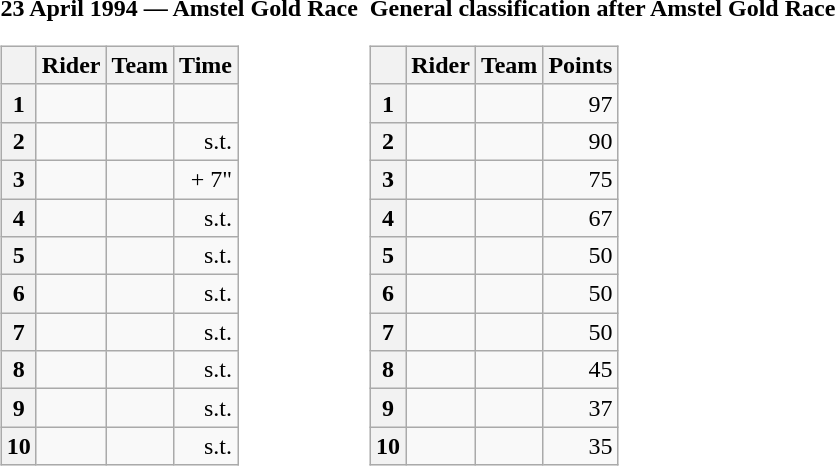<table>
<tr>
<td><strong>23 April 1994 — Amstel Gold Race </strong><br><table class="wikitable">
<tr>
<th></th>
<th>Rider</th>
<th>Team</th>
<th>Time</th>
</tr>
<tr>
<th>1</th>
<td></td>
<td></td>
<td align="right"></td>
</tr>
<tr>
<th>2</th>
<td></td>
<td></td>
<td align="right">s.t.</td>
</tr>
<tr>
<th>3</th>
<td></td>
<td></td>
<td align="right">+ 7"</td>
</tr>
<tr>
<th>4</th>
<td></td>
<td></td>
<td align="right">s.t.</td>
</tr>
<tr>
<th>5</th>
<td></td>
<td></td>
<td align="right">s.t.</td>
</tr>
<tr>
<th>6</th>
<td></td>
<td></td>
<td align="right">s.t.</td>
</tr>
<tr>
<th>7</th>
<td></td>
<td></td>
<td align="right">s.t.</td>
</tr>
<tr>
<th>8</th>
<td></td>
<td></td>
<td align="right">s.t.</td>
</tr>
<tr>
<th>9</th>
<td></td>
<td></td>
<td align="right">s.t.</td>
</tr>
<tr>
<th>10</th>
<td></td>
<td></td>
<td align="right">s.t.</td>
</tr>
</table>
</td>
<td></td>
<td><strong>General classification after Amstel Gold Race</strong><br><table class="wikitable">
<tr>
<th></th>
<th>Rider</th>
<th>Team</th>
<th>Points</th>
</tr>
<tr>
<th>1</th>
<td> </td>
<td></td>
<td align="right">97</td>
</tr>
<tr>
<th>2</th>
<td></td>
<td></td>
<td align="right">90</td>
</tr>
<tr>
<th>3</th>
<td></td>
<td></td>
<td align="right">75</td>
</tr>
<tr>
<th>4</th>
<td></td>
<td></td>
<td align="right">67</td>
</tr>
<tr>
<th>5</th>
<td></td>
<td></td>
<td align="right">50</td>
</tr>
<tr>
<th>6</th>
<td></td>
<td></td>
<td align="right">50</td>
</tr>
<tr>
<th>7</th>
<td></td>
<td></td>
<td align="right">50</td>
</tr>
<tr>
<th>8</th>
<td></td>
<td></td>
<td align="right">45</td>
</tr>
<tr>
<th>9</th>
<td></td>
<td></td>
<td align="right">37</td>
</tr>
<tr>
<th>10</th>
<td></td>
<td></td>
<td align="right">35</td>
</tr>
</table>
</td>
</tr>
</table>
